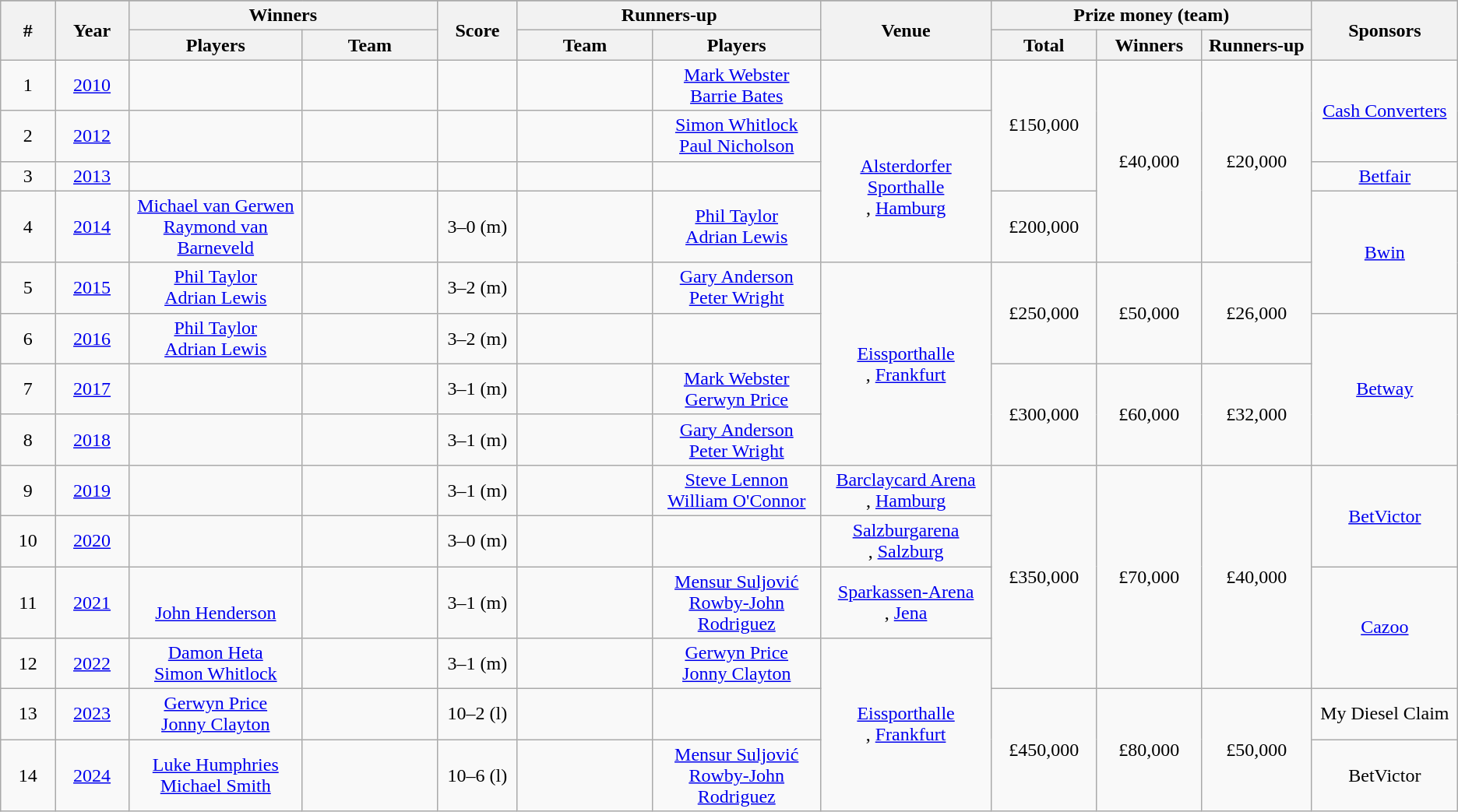<table class="wikitable" style="text-align: center;">
<tr style= "background: #e2e2e2;">
</tr>
<tr style="background: #efefef;">
<th width=1% rowspan="2">#</th>
<th width=1% rowspan="2">Year</th>
<th width=6% colspan="2">Winners</th>
<th width=1% rowspan="2">Score</th>
<th width=6% colspan="2">Runners-up</th>
<th width=2% rowspan="2">Venue</th>
<th width=3% colspan="3">Prize money (team)</th>
<th width=2% rowspan="2">Sponsors</th>
</tr>
<tr style="background: #efefef;">
<th width=3%>Players</th>
<th width=3%>Team</th>
<th width=3%>Team</th>
<th width=3%>Players</th>
<th width=1%>Total</th>
<th width=1%>Winners</th>
<th width=1%>Runners-up</th>
</tr>
<tr>
<td>1</td>
<td><a href='#'>2010</a></td>
<td></td>
<td></td>
<td></td>
<td></td>
<td><a href='#'>Mark Webster</a><br><a href='#'>Barrie Bates</a></td>
<td></td>
<td rowspan=3>£150,000</td>
<td rowspan=4>£40,000</td>
<td rowspan=4>£20,000</td>
<td rowspan=2><a href='#'>Cash Converters</a></td>
</tr>
<tr>
<td>2</td>
<td><a href='#'>2012</a></td>
<td></td>
<td></td>
<td></td>
<td></td>
<td><a href='#'>Simon Whitlock</a><br><a href='#'>Paul Nicholson</a></td>
<td rowspan=3><a href='#'>Alsterdorfer Sporthalle</a><br>, <a href='#'>Hamburg</a></td>
</tr>
<tr>
<td>3</td>
<td><a href='#'>2013</a></td>
<td></td>
<td></td>
<td></td>
<td></td>
<td></td>
<td><a href='#'>Betfair</a></td>
</tr>
<tr>
<td>4</td>
<td><a href='#'>2014</a></td>
<td><a href='#'>Michael van Gerwen</a><br><a href='#'>Raymond van Barneveld</a></td>
<td></td>
<td>3–0 (m)</td>
<td></td>
<td><a href='#'>Phil Taylor</a><br><a href='#'>Adrian Lewis</a></td>
<td>£200,000</td>
<td rowspan=2><a href='#'>Bwin</a></td>
</tr>
<tr>
<td>5</td>
<td><a href='#'>2015</a></td>
<td><a href='#'>Phil Taylor</a><br><a href='#'>Adrian Lewis</a></td>
<td></td>
<td>3–2 (m)</td>
<td></td>
<td><a href='#'>Gary Anderson</a><br><a href='#'>Peter Wright</a></td>
<td rowspan=4><a href='#'>Eissporthalle</a><br>, <a href='#'>Frankfurt</a></td>
<td rowspan=2>£250,000</td>
<td rowspan=2>£50,000</td>
<td rowspan=2>£26,000</td>
</tr>
<tr>
<td>6</td>
<td><a href='#'>2016</a></td>
<td><a href='#'>Phil Taylor</a><br><a href='#'>Adrian Lewis</a></td>
<td></td>
<td>3–2 (m)</td>
<td></td>
<td><br></td>
<td rowspan=3><a href='#'>Betway</a></td>
</tr>
<tr>
<td>7</td>
<td><a href='#'>2017</a></td>
<td><br></td>
<td></td>
<td>3–1 (m)</td>
<td></td>
<td><a href='#'>Mark Webster</a><br><a href='#'>Gerwyn Price</a></td>
<td rowspan=2>£300,000</td>
<td rowspan=2>£60,000</td>
<td rowspan=2>£32,000</td>
</tr>
<tr>
<td>8</td>
<td><a href='#'>2018</a></td>
<td><br></td>
<td></td>
<td>3–1 (m)</td>
<td></td>
<td><a href='#'>Gary Anderson</a><br><a href='#'>Peter Wright</a></td>
</tr>
<tr>
<td>9</td>
<td><a href='#'>2019</a></td>
<td><br></td>
<td></td>
<td>3–1 (m)</td>
<td></td>
<td><a href='#'>Steve Lennon</a><br><a href='#'>William O'Connor</a></td>
<td><a href='#'>Barclaycard Arena</a><br>, <a href='#'>Hamburg</a></td>
<td rowspan=4>£350,000</td>
<td rowspan=4>£70,000</td>
<td rowspan=4>£40,000</td>
<td rowspan=2><a href='#'>BetVictor</a></td>
</tr>
<tr>
<td>10</td>
<td><a href='#'>2020</a></td>
<td><br></td>
<td></td>
<td>3–0 (m)</td>
<td></td>
<td><br></td>
<td><a href='#'>Salzburgarena</a><br>, <a href='#'>Salzburg</a></td>
</tr>
<tr>
<td>11</td>
<td><a href='#'>2021</a></td>
<td><br><a href='#'>John Henderson</a></td>
<td></td>
<td>3–1 (m)</td>
<td></td>
<td><a href='#'>Mensur Suljović</a><br><a href='#'>Rowby-John Rodriguez</a></td>
<td><a href='#'>Sparkassen-Arena</a><br>, <a href='#'>Jena</a></td>
<td rowspan=2><a href='#'>Cazoo</a></td>
</tr>
<tr>
<td>12</td>
<td><a href='#'>2022</a></td>
<td><a href='#'>Damon Heta</a><br><a href='#'>Simon Whitlock</a></td>
<td></td>
<td>3–1 (m)</td>
<td></td>
<td><a href='#'>Gerwyn Price</a><br><a href='#'>Jonny Clayton</a></td>
<td rowspan=3><a href='#'>Eissporthalle</a><br>, <a href='#'>Frankfurt</a></td>
</tr>
<tr>
<td>13</td>
<td><a href='#'>2023</a></td>
<td><a href='#'>Gerwyn Price</a><br><a href='#'>Jonny Clayton</a></td>
<td></td>
<td>10–2 (l)</td>
<td></td>
<td><br></td>
<td rowspan=2>£450,000</td>
<td rowspan=2>£80,000</td>
<td rowspan=2>£50,000</td>
<td>My Diesel Claim</td>
</tr>
<tr>
<td>14</td>
<td><a href='#'>2024</a></td>
<td><a href='#'>Luke Humphries</a><br><a href='#'>Michael Smith</a></td>
<td></td>
<td>10–6 (l)</td>
<td></td>
<td><a href='#'>Mensur Suljović</a><br><a href='#'>Rowby-John Rodriguez</a></td>
<td>BetVictor</td>
</tr>
</table>
